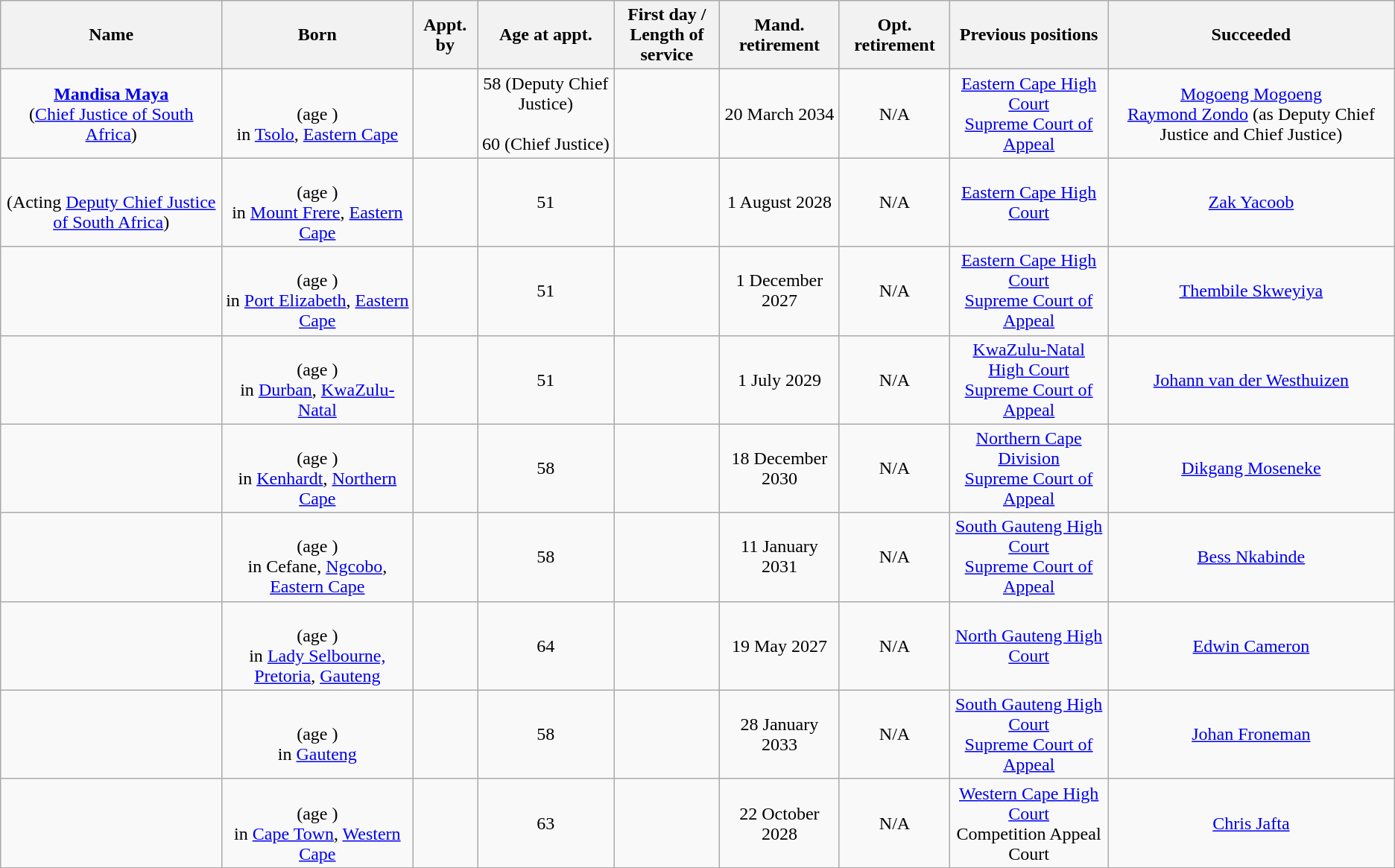<table class="wikitable sortable" style="text-align:center">
<tr>
<th>Name</th>
<th>Born</th>
<th>Appt. by</th>
<th>Age at appt.</th>
<th>First day /<br>Length of service</th>
<th>Mand. retirement</th>
<th>Opt. retirement</th>
<th class="unsortable">Previous positions</th>
<th>Succeeded</th>
</tr>
<tr>
<td><strong><a href='#'>Mandisa Maya</a></strong><br>(<a href='#'>Chief Justice of South Africa</a>)</td>
<td><br>(age )<br>in <a href='#'>Tsolo</a>, <a href='#'>Eastern Cape</a></td>
<td></td>
<td>58 (Deputy Chief Justice)<br><br>60 (Chief Justice)</td>
<td><br></td>
<td>20 March 2034</td>
<td>N/A</td>
<td><a href='#'>Eastern Cape High Court</a><br><a href='#'>Supreme Court of Appeal</a></td>
<td><a href='#'>Mogoeng Mogoeng</a><br><a href='#'>Raymond Zondo</a> (as Deputy Chief Justice and Chief Justice)</td>
</tr>
<tr>
<td><strong></strong><br>(Acting <a href='#'>Deputy Chief Justice of South Africa</a>)</td>
<td><br>(age )<br>in <a href='#'>Mount Frere</a>, <a href='#'>Eastern Cape</a></td>
<td></td>
<td>51</td>
<td><br></td>
<td>1 August 2028</td>
<td>N/A</td>
<td><a href='#'>Eastern Cape High Court</a></td>
<td><a href='#'>Zak Yacoob</a></td>
</tr>
<tr>
<td><strong></strong></td>
<td><br>(age )<br>in <a href='#'>Port Elizabeth</a>, <a href='#'>Eastern Cape</a></td>
<td></td>
<td>51</td>
<td><br></td>
<td>1 December 2027</td>
<td>N/A</td>
<td><a href='#'>Eastern Cape High Court</a><br><a href='#'>Supreme Court of Appeal</a></td>
<td><a href='#'>Thembile Skweyiya</a></td>
</tr>
<tr>
<td><strong></strong></td>
<td><br>(age )<br>in <a href='#'>Durban</a>, <a href='#'>KwaZulu-Natal</a></td>
<td></td>
<td>51</td>
<td><br></td>
<td>1 July 2029</td>
<td>N/A</td>
<td><a href='#'>KwaZulu-Natal High Court</a><br><a href='#'>Supreme Court of Appeal</a></td>
<td><a href='#'>Johann van der Westhuizen</a></td>
</tr>
<tr>
<td><strong></strong></td>
<td><br>(age )<br>in <a href='#'>Kenhardt</a>, <a href='#'>Northern Cape</a></td>
<td></td>
<td>58</td>
<td><br></td>
<td>18 December 2030</td>
<td>N/A</td>
<td><a href='#'>Northern Cape Division</a><br><a href='#'>Supreme Court of Appeal</a></td>
<td><a href='#'>Dikgang Moseneke</a></td>
</tr>
<tr>
<td><strong></strong></td>
<td><br>(age )<br>in Cefane, <a href='#'>Ngcobo</a>, <a href='#'>Eastern Cape</a></td>
<td></td>
<td>58</td>
<td><br></td>
<td>11 January 2031</td>
<td>N/A</td>
<td><a href='#'>South Gauteng High Court</a><br><a href='#'>Supreme Court of Appeal</a></td>
<td><a href='#'>Bess Nkabinde</a></td>
</tr>
<tr>
<td><strong></strong></td>
<td><br>(age )<br>in <a href='#'>Lady Selbourne, Pretoria</a>, <a href='#'>Gauteng</a></td>
<td></td>
<td>64</td>
<td><br></td>
<td>19 May 2027</td>
<td>N/A</td>
<td><a href='#'>North Gauteng High Court</a></td>
<td><a href='#'>Edwin Cameron</a></td>
</tr>
<tr>
<td><strong></strong></td>
<td><br>(age )<br>in <a href='#'>Gauteng</a></td>
<td></td>
<td>58</td>
<td><br></td>
<td>28 January 2033</td>
<td>N/A</td>
<td><a href='#'>South Gauteng High Court</a><br><a href='#'>Supreme Court of Appeal</a></td>
<td><a href='#'>Johan Froneman</a></td>
</tr>
<tr>
<td><strong></strong></td>
<td><br>(age )<br>in <a href='#'>Cape Town</a>, <a href='#'>Western Cape</a></td>
<td></td>
<td>63</td>
<td><br></td>
<td>22 October 2028</td>
<td>N/A</td>
<td><a href='#'>Western Cape High Court</a><br>Competition Appeal Court</td>
<td><a href='#'>Chris Jafta</a></td>
</tr>
<tr>
</tr>
</table>
